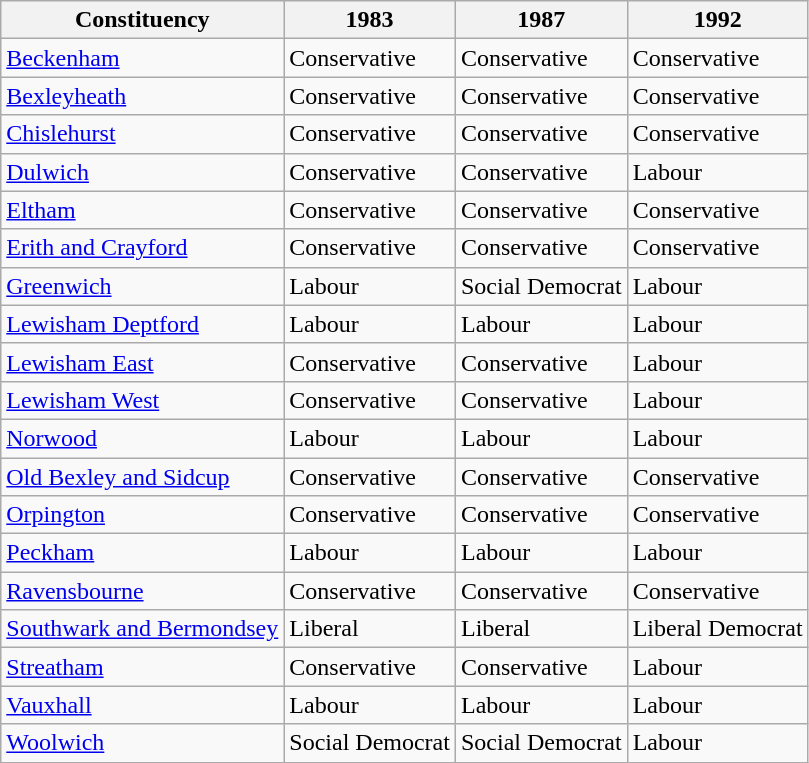<table class="wikitable">
<tr>
<th>Constituency</th>
<th>1983</th>
<th>1987</th>
<th>1992</th>
</tr>
<tr>
<td><a href='#'>Beckenham</a></td>
<td bgcolor=>Conservative</td>
<td bgcolor=>Conservative</td>
<td bgcolor=>Conservative</td>
</tr>
<tr>
<td><a href='#'>Bexleyheath</a></td>
<td bgcolor=>Conservative</td>
<td bgcolor=>Conservative</td>
<td bgcolor=>Conservative</td>
</tr>
<tr>
<td><a href='#'>Chislehurst</a></td>
<td bgcolor=>Conservative</td>
<td bgcolor=>Conservative</td>
<td bgcolor=>Conservative</td>
</tr>
<tr>
<td><a href='#'>Dulwich</a></td>
<td bgcolor=>Conservative</td>
<td bgcolor=>Conservative</td>
<td bgcolor=>Labour</td>
</tr>
<tr>
<td><a href='#'>Eltham</a></td>
<td bgcolor=>Conservative</td>
<td bgcolor=>Conservative</td>
<td bgcolor=>Conservative</td>
</tr>
<tr>
<td><a href='#'>Erith and Crayford</a></td>
<td bgcolor=>Conservative</td>
<td bgcolor=>Conservative</td>
<td bgcolor=>Conservative</td>
</tr>
<tr>
<td><a href='#'>Greenwich</a></td>
<td bgcolor=>Labour</td>
<td bgcolor=>Social Democrat</td>
<td bgcolor=>Labour</td>
</tr>
<tr>
<td><a href='#'>Lewisham Deptford</a></td>
<td bgcolor=>Labour</td>
<td bgcolor=>Labour</td>
<td bgcolor=>Labour</td>
</tr>
<tr>
<td><a href='#'>Lewisham East</a></td>
<td bgcolor=>Conservative</td>
<td bgcolor=>Conservative</td>
<td bgcolor=>Labour</td>
</tr>
<tr>
<td><a href='#'>Lewisham West</a></td>
<td bgcolor=>Conservative</td>
<td bgcolor=>Conservative</td>
<td bgcolor=>Labour</td>
</tr>
<tr>
<td><a href='#'>Norwood</a></td>
<td bgcolor=>Labour</td>
<td bgcolor=>Labour</td>
<td bgcolor=>Labour</td>
</tr>
<tr>
<td><a href='#'>Old Bexley and Sidcup</a></td>
<td bgcolor=>Conservative</td>
<td bgcolor=>Conservative</td>
<td bgcolor=>Conservative</td>
</tr>
<tr>
<td><a href='#'>Orpington</a></td>
<td bgcolor=>Conservative</td>
<td bgcolor=>Conservative</td>
<td bgcolor=>Conservative</td>
</tr>
<tr>
<td><a href='#'>Peckham</a></td>
<td bgcolor=>Labour</td>
<td bgcolor=>Labour</td>
<td bgcolor=>Labour</td>
</tr>
<tr>
<td><a href='#'>Ravensbourne</a></td>
<td bgcolor=>Conservative</td>
<td bgcolor=>Conservative</td>
<td bgcolor=>Conservative</td>
</tr>
<tr>
<td><a href='#'>Southwark and Bermondsey</a></td>
<td bgcolor=>Liberal</td>
<td bgcolor=>Liberal</td>
<td bgcolor=>Liberal Democrat</td>
</tr>
<tr>
<td><a href='#'>Streatham</a></td>
<td bgcolor=>Conservative</td>
<td bgcolor=>Conservative</td>
<td bgcolor=>Labour</td>
</tr>
<tr>
<td><a href='#'>Vauxhall</a></td>
<td bgcolor=>Labour</td>
<td bgcolor=>Labour</td>
<td bgcolor=>Labour</td>
</tr>
<tr>
<td><a href='#'>Woolwich</a></td>
<td bgcolor=>Social Democrat</td>
<td bgcolor=>Social Democrat</td>
<td bgcolor=>Labour</td>
</tr>
</table>
